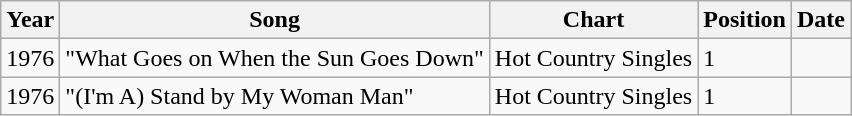<table class="wikitable">
<tr>
<th>Year</th>
<th>Song</th>
<th>Chart</th>
<th>Position</th>
<th>Date</th>
</tr>
<tr>
<td>1976</td>
<td>"What Goes on When the Sun Goes Down"</td>
<td>Hot Country Singles</td>
<td>1</td>
<td></td>
</tr>
<tr>
<td>1976</td>
<td>"(I'm A) Stand by My Woman Man"</td>
<td>Hot Country Singles</td>
<td>1</td>
<td></td>
</tr>
</table>
